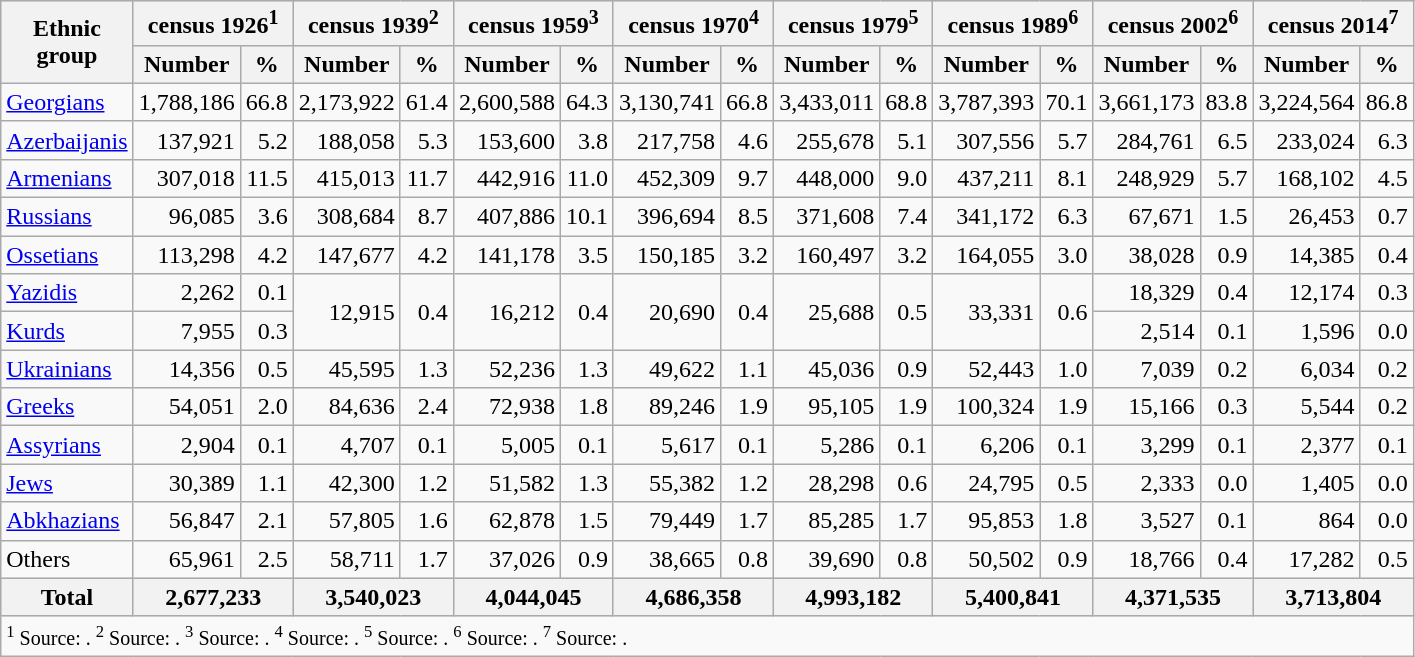<table class="wikitable">
<tr bgcolor="#e0e0e0">
<th rowspan="2">Ethnic<br>group</th>
<th colspan="2">census 1926<sup>1</sup></th>
<th colspan="2">census 1939<sup>2</sup></th>
<th colspan="2">census 1959<sup>3</sup></th>
<th colspan="2">census 1970<sup>4</sup></th>
<th colspan="2">census 1979<sup>5</sup></th>
<th colspan="2">census 1989<sup>6</sup></th>
<th colspan="2">census 2002<sup>6</sup></th>
<th colspan="2">census 2014<sup>7</sup></th>
</tr>
<tr bgcolor="#e0e0e0">
<th>Number</th>
<th>%</th>
<th>Number</th>
<th>%</th>
<th>Number</th>
<th>%</th>
<th>Number</th>
<th>%</th>
<th>Number</th>
<th>%</th>
<th>Number</th>
<th>%</th>
<th>Number</th>
<th>%</th>
<th>Number</th>
<th>%</th>
</tr>
<tr>
<td><a href='#'>Georgians</a></td>
<td align="right">1,788,186</td>
<td align="right">66.8</td>
<td align="right">2,173,922</td>
<td align="right">61.4</td>
<td align="right">2,600,588</td>
<td align="right">64.3</td>
<td align="right">3,130,741</td>
<td align="right">66.8</td>
<td align="right">3,433,011</td>
<td align="right">68.8</td>
<td align="right">3,787,393</td>
<td align="right">70.1</td>
<td align="right">3,661,173</td>
<td align="right">83.8</td>
<td align="right">3,224,564</td>
<td align="right">86.8</td>
</tr>
<tr>
<td><a href='#'>Azerbaijanis</a></td>
<td align="right">137,921</td>
<td align="right">5.2</td>
<td align="right">188,058</td>
<td align="right">5.3</td>
<td align="right">153,600</td>
<td align="right">3.8</td>
<td align="right">217,758</td>
<td align="right">4.6</td>
<td align="right">255,678</td>
<td align="right">5.1</td>
<td align="right">307,556</td>
<td align="right">5.7</td>
<td align="right">284,761</td>
<td align="right">6.5</td>
<td align="right">233,024</td>
<td align="right">6.3</td>
</tr>
<tr>
<td><a href='#'>Armenians</a></td>
<td align="right">307,018</td>
<td align="right">11.5</td>
<td align="right">415,013</td>
<td align="right">11.7</td>
<td align="right">442,916</td>
<td align="right">11.0</td>
<td align="right">452,309</td>
<td align="right">9.7</td>
<td align="right">448,000</td>
<td align="right">9.0</td>
<td align="right">437,211</td>
<td align="right">8.1</td>
<td align="right">248,929</td>
<td align="right">5.7</td>
<td align="right">168,102</td>
<td align="right">4.5</td>
</tr>
<tr>
<td><a href='#'>Russians</a></td>
<td align="right">96,085</td>
<td align="right">3.6</td>
<td align="right">308,684</td>
<td align="right">8.7</td>
<td align="right">407,886</td>
<td align="right">10.1</td>
<td align="right">396,694</td>
<td align="right">8.5</td>
<td align="right">371,608</td>
<td align="right">7.4</td>
<td align="right">341,172</td>
<td align="right">6.3</td>
<td align="right">67,671</td>
<td align="right">1.5</td>
<td align="right">26,453</td>
<td align="right">0.7</td>
</tr>
<tr>
<td><a href='#'>Ossetians</a></td>
<td align="right">113,298</td>
<td align="right">4.2</td>
<td align="right">147,677</td>
<td align="right">4.2</td>
<td align="right">141,178</td>
<td align="right">3.5</td>
<td align="right">150,185</td>
<td align="right">3.2</td>
<td align="right">160,497</td>
<td align="right">3.2</td>
<td align="right">164,055</td>
<td align="right">3.0</td>
<td align="right">38,028</td>
<td align="right">0.9</td>
<td align="right">14,385</td>
<td align="right">0.4</td>
</tr>
<tr>
<td><a href='#'>Yazidis</a></td>
<td align="right">2,262</td>
<td align="right">0.1</td>
<td rowspan="2" align="right">12,915</td>
<td rowspan="2" align="right">0.4</td>
<td rowspan="2" align="right">16,212</td>
<td rowspan="2" align="right">0.4</td>
<td rowspan="2" align="right">20,690</td>
<td rowspan="2" align="right">0.4</td>
<td rowspan="2" align="right">25,688</td>
<td rowspan="2" align="right">0.5</td>
<td rowspan="2" align="right">33,331</td>
<td rowspan="2" align="right">0.6</td>
<td align="right">18,329</td>
<td align="right">0.4</td>
<td align="right">12,174</td>
<td align="right">0.3</td>
</tr>
<tr>
<td><a href='#'>Kurds</a></td>
<td align="right">7,955</td>
<td align="right">0.3</td>
<td align="right">2,514</td>
<td align="right">0.1</td>
<td align="right">1,596</td>
<td align="right">0.0</td>
</tr>
<tr>
<td><a href='#'>Ukrainians</a></td>
<td align="right">14,356</td>
<td align="right">0.5</td>
<td align="right">45,595</td>
<td align="right">1.3</td>
<td align="right">52,236</td>
<td align="right">1.3</td>
<td align="right">49,622</td>
<td align="right">1.1</td>
<td align="right">45,036</td>
<td align="right">0.9</td>
<td align="right">52,443</td>
<td align="right">1.0</td>
<td align="right">7,039</td>
<td align="right">0.2</td>
<td align="right">6,034</td>
<td align="right">0.2</td>
</tr>
<tr>
<td><a href='#'>Greeks</a></td>
<td align="right">54,051</td>
<td align="right">2.0</td>
<td align="right">84,636</td>
<td align="right">2.4</td>
<td align="right">72,938</td>
<td align="right">1.8</td>
<td align="right">89,246</td>
<td align="right">1.9</td>
<td align="right">95,105</td>
<td align="right">1.9</td>
<td align="right">100,324</td>
<td align="right">1.9</td>
<td align="right">15,166</td>
<td align="right">0.3</td>
<td align="right">5,544</td>
<td align="right">0.2</td>
</tr>
<tr>
<td><a href='#'>Assyrians</a></td>
<td align="right">2,904</td>
<td align="right">0.1</td>
<td align="right">4,707</td>
<td align="right">0.1</td>
<td align="right">5,005</td>
<td align="right">0.1</td>
<td align="right">5,617</td>
<td align="right">0.1</td>
<td align="right">5,286</td>
<td align="right">0.1</td>
<td align="right">6,206</td>
<td align="right">0.1</td>
<td align="right">3,299</td>
<td align="right">0.1</td>
<td align="right">2,377</td>
<td align="right">0.1</td>
</tr>
<tr>
<td><a href='#'>Jews</a></td>
<td align="right">30,389</td>
<td align="right">1.1</td>
<td align="right">42,300</td>
<td align="right">1.2</td>
<td align="right">51,582</td>
<td align="right">1.3</td>
<td align="right">55,382</td>
<td align="right">1.2</td>
<td align="right">28,298</td>
<td align="right">0.6</td>
<td align="right">24,795</td>
<td align="right">0.5</td>
<td align="right">2,333</td>
<td align="right">0.0</td>
<td align="right">1,405</td>
<td align="right">0.0</td>
</tr>
<tr>
<td><a href='#'>Abkhazians</a></td>
<td align="right">56,847</td>
<td align="right">2.1</td>
<td align="right">57,805</td>
<td align="right">1.6</td>
<td align="right">62,878</td>
<td align="right">1.5</td>
<td align="right">79,449</td>
<td align="right">1.7</td>
<td align="right">85,285</td>
<td align="right">1.7</td>
<td align="right">95,853</td>
<td align="right">1.8</td>
<td align="right">3,527</td>
<td align="right">0.1</td>
<td align="right">864</td>
<td align="right">0.0</td>
</tr>
<tr>
<td>Others</td>
<td align="right">65,961</td>
<td align="right">2.5</td>
<td align="right">58,711</td>
<td align="right">1.7</td>
<td align="right">37,026</td>
<td align="right">0.9</td>
<td align="right">38,665</td>
<td align="right">0.8</td>
<td align="right">39,690</td>
<td align="right">0.8</td>
<td align="right">50,502</td>
<td align="right">0.9</td>
<td align="right">18,766</td>
<td align="right">0.4</td>
<td align="right">17,282</td>
<td align="right">0.5</td>
</tr>
<tr bgcolor="#e0e0e0">
<th align="left">Total</th>
<th colspan="2">2,677,233</th>
<th colspan="2">3,540,023</th>
<th colspan="2">4,044,045</th>
<th colspan="2">4,686,358</th>
<th colspan="2">4,993,182</th>
<th colspan="2">5,400,841</th>
<th colspan="2">4,371,535</th>
<th colspan="2">3,713,804</th>
</tr>
<tr>
<td colspan="17"><small><sup>1</sup> Source: . <sup>2</sup> Source: . <sup>3</sup> Source: . <sup>4</sup> Source: . <sup>5</sup> Source: . <sup>6</sup> Source: . <sup>7</sup> Source: . </small></td>
</tr>
</table>
